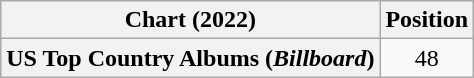<table class="wikitable plainrowheaders" style="text-align:center">
<tr>
<th scope="col">Chart (2022)</th>
<th scope="col">Position</th>
</tr>
<tr>
<th scope="row">US Top Country Albums (<em>Billboard</em>)</th>
<td>48</td>
</tr>
</table>
